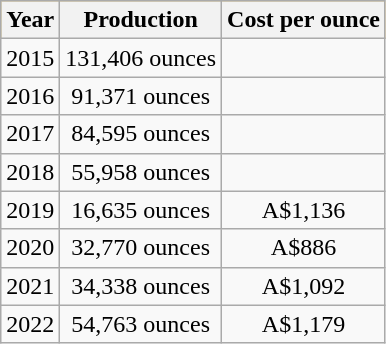<table class="wikitable">
<tr style="text-align:center; background:#daa520;">
<th>Year</th>
<th>Production</th>
<th>Cost per ounce</th>
</tr>
<tr style="text-align:center;">
<td>2015</td>
<td>131,406 ounces</td>
<td></td>
</tr>
<tr style="text-align:center;">
<td>2016</td>
<td>91,371 ounces</td>
<td></td>
</tr>
<tr style="text-align:center;">
<td>2017</td>
<td>84,595 ounces</td>
<td></td>
</tr>
<tr style="text-align:center;">
<td>2018</td>
<td>55,958 ounces</td>
<td></td>
</tr>
<tr style="text-align:center;">
<td>2019</td>
<td>16,635 ounces</td>
<td>A$1,136</td>
</tr>
<tr style="text-align:center;">
<td>2020</td>
<td>32,770 ounces</td>
<td>A$886</td>
</tr>
<tr style="text-align:center;">
<td>2021</td>
<td>34,338 ounces</td>
<td>A$1,092</td>
</tr>
<tr style="text-align:center;">
<td>2022</td>
<td>54,763 ounces</td>
<td>A$1,179</td>
</tr>
</table>
